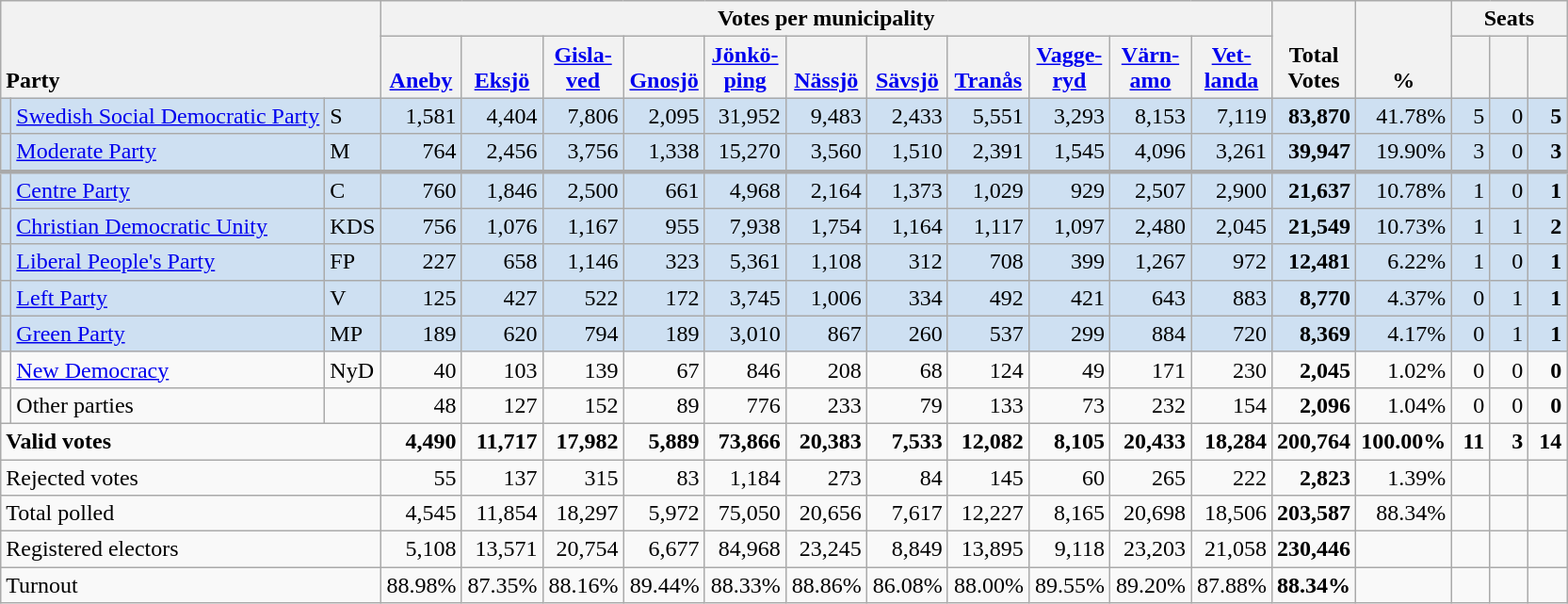<table class="wikitable" border="1" style="text-align:right;">
<tr>
<th style="text-align:left;" valign=bottom rowspan=2 colspan=3>Party</th>
<th colspan=11>Votes per municipality</th>
<th align=center valign=bottom rowspan=2 width="50">Total Votes</th>
<th align=center valign=bottom rowspan=2 width="50">%</th>
<th colspan=3>Seats</th>
</tr>
<tr>
<th align=center valign=bottom width="50"><a href='#'>Aneby</a></th>
<th align=center valign=bottom width="50"><a href='#'>Eksjö</a></th>
<th align=center valign=bottom width="50"><a href='#'>Gisla- ved</a></th>
<th align=center valign=bottom width="50"><a href='#'>Gnosjö</a></th>
<th align=center valign=bottom width="50"><a href='#'>Jönkö- ping</a></th>
<th align=center valign=bottom width="50"><a href='#'>Nässjö</a></th>
<th align=center valign=bottom width="50"><a href='#'>Sävsjö</a></th>
<th align=center valign=bottom width="50"><a href='#'>Tranås</a></th>
<th align=center valign=bottom width="50"><a href='#'>Vagge- ryd</a></th>
<th align=center valign=bottom width="50"><a href='#'>Värn- amo</a></th>
<th align=center valign=bottom width="50"><a href='#'>Vet- landa</a></th>
<th align=center valign=bottom width="20"><small></small></th>
<th align=center valign=bottom width="20"><small><a href='#'></a></small></th>
<th align=center valign=bottom width="20"><small></small></th>
</tr>
<tr style="background:#CEE0F2;">
<td></td>
<td align=left style="white-space: nowrap;"><a href='#'>Swedish Social Democratic Party</a></td>
<td align=left>S</td>
<td>1,581</td>
<td>4,404</td>
<td>7,806</td>
<td>2,095</td>
<td>31,952</td>
<td>9,483</td>
<td>2,433</td>
<td>5,551</td>
<td>3,293</td>
<td>8,153</td>
<td>7,119</td>
<td><strong>83,870</strong></td>
<td>41.78%</td>
<td>5</td>
<td>0</td>
<td><strong>5</strong></td>
</tr>
<tr style="background:#CEE0F2;">
<td></td>
<td align=left><a href='#'>Moderate Party</a></td>
<td align=left>M</td>
<td>764</td>
<td>2,456</td>
<td>3,756</td>
<td>1,338</td>
<td>15,270</td>
<td>3,560</td>
<td>1,510</td>
<td>2,391</td>
<td>1,545</td>
<td>4,096</td>
<td>3,261</td>
<td><strong>39,947</strong></td>
<td>19.90%</td>
<td>3</td>
<td>0</td>
<td><strong>3</strong></td>
</tr>
<tr style="background:#CEE0F2; border-top:3px solid darkgray;">
<td></td>
<td align=left><a href='#'>Centre Party</a></td>
<td align=left>C</td>
<td>760</td>
<td>1,846</td>
<td>2,500</td>
<td>661</td>
<td>4,968</td>
<td>2,164</td>
<td>1,373</td>
<td>1,029</td>
<td>929</td>
<td>2,507</td>
<td>2,900</td>
<td><strong>21,637</strong></td>
<td>10.78%</td>
<td>1</td>
<td>0</td>
<td><strong>1</strong></td>
</tr>
<tr style="background:#CEE0F2;">
<td></td>
<td align=left><a href='#'>Christian Democratic Unity</a></td>
<td align=left>KDS</td>
<td>756</td>
<td>1,076</td>
<td>1,167</td>
<td>955</td>
<td>7,938</td>
<td>1,754</td>
<td>1,164</td>
<td>1,117</td>
<td>1,097</td>
<td>2,480</td>
<td>2,045</td>
<td><strong>21,549</strong></td>
<td>10.73%</td>
<td>1</td>
<td>1</td>
<td><strong>2</strong></td>
</tr>
<tr style="background:#CEE0F2;">
<td></td>
<td align=left><a href='#'>Liberal People's Party</a></td>
<td align=left>FP</td>
<td>227</td>
<td>658</td>
<td>1,146</td>
<td>323</td>
<td>5,361</td>
<td>1,108</td>
<td>312</td>
<td>708</td>
<td>399</td>
<td>1,267</td>
<td>972</td>
<td><strong>12,481</strong></td>
<td>6.22%</td>
<td>1</td>
<td>0</td>
<td><strong>1</strong></td>
</tr>
<tr style="background:#CEE0F2;">
<td></td>
<td align=left><a href='#'>Left Party</a></td>
<td align=left>V</td>
<td>125</td>
<td>427</td>
<td>522</td>
<td>172</td>
<td>3,745</td>
<td>1,006</td>
<td>334</td>
<td>492</td>
<td>421</td>
<td>643</td>
<td>883</td>
<td><strong>8,770</strong></td>
<td>4.37%</td>
<td>0</td>
<td>1</td>
<td><strong>1</strong></td>
</tr>
<tr style="background:#CEE0F2;">
<td></td>
<td align=left><a href='#'>Green Party</a></td>
<td align=left>MP</td>
<td>189</td>
<td>620</td>
<td>794</td>
<td>189</td>
<td>3,010</td>
<td>867</td>
<td>260</td>
<td>537</td>
<td>299</td>
<td>884</td>
<td>720</td>
<td><strong>8,369</strong></td>
<td>4.17%</td>
<td>0</td>
<td>1</td>
<td><strong>1</strong></td>
</tr>
<tr>
<td></td>
<td align=left><a href='#'>New Democracy</a></td>
<td align=left>NyD</td>
<td>40</td>
<td>103</td>
<td>139</td>
<td>67</td>
<td>846</td>
<td>208</td>
<td>68</td>
<td>124</td>
<td>49</td>
<td>171</td>
<td>230</td>
<td><strong>2,045</strong></td>
<td>1.02%</td>
<td>0</td>
<td>0</td>
<td><strong>0</strong></td>
</tr>
<tr>
<td></td>
<td align=left>Other parties</td>
<td></td>
<td>48</td>
<td>127</td>
<td>152</td>
<td>89</td>
<td>776</td>
<td>233</td>
<td>79</td>
<td>133</td>
<td>73</td>
<td>232</td>
<td>154</td>
<td><strong>2,096</strong></td>
<td>1.04%</td>
<td>0</td>
<td>0</td>
<td><strong>0</strong></td>
</tr>
<tr style="font-weight:bold">
<td align=left colspan=3>Valid votes</td>
<td>4,490</td>
<td>11,717</td>
<td>17,982</td>
<td>5,889</td>
<td>73,866</td>
<td>20,383</td>
<td>7,533</td>
<td>12,082</td>
<td>8,105</td>
<td>20,433</td>
<td>18,284</td>
<td>200,764</td>
<td>100.00%</td>
<td>11</td>
<td>3</td>
<td>14</td>
</tr>
<tr>
<td align=left colspan=3>Rejected votes</td>
<td>55</td>
<td>137</td>
<td>315</td>
<td>83</td>
<td>1,184</td>
<td>273</td>
<td>84</td>
<td>145</td>
<td>60</td>
<td>265</td>
<td>222</td>
<td><strong>2,823</strong></td>
<td>1.39%</td>
<td></td>
<td></td>
<td></td>
</tr>
<tr>
<td align=left colspan=3>Total polled</td>
<td>4,545</td>
<td>11,854</td>
<td>18,297</td>
<td>5,972</td>
<td>75,050</td>
<td>20,656</td>
<td>7,617</td>
<td>12,227</td>
<td>8,165</td>
<td>20,698</td>
<td>18,506</td>
<td><strong>203,587</strong></td>
<td>88.34%</td>
<td></td>
<td></td>
<td></td>
</tr>
<tr>
<td align=left colspan=3>Registered electors</td>
<td>5,108</td>
<td>13,571</td>
<td>20,754</td>
<td>6,677</td>
<td>84,968</td>
<td>23,245</td>
<td>8,849</td>
<td>13,895</td>
<td>9,118</td>
<td>23,203</td>
<td>21,058</td>
<td><strong>230,446</strong></td>
<td></td>
<td></td>
<td></td>
<td></td>
</tr>
<tr>
<td align=left colspan=3>Turnout</td>
<td>88.98%</td>
<td>87.35%</td>
<td>88.16%</td>
<td>89.44%</td>
<td>88.33%</td>
<td>88.86%</td>
<td>86.08%</td>
<td>88.00%</td>
<td>89.55%</td>
<td>89.20%</td>
<td>87.88%</td>
<td><strong>88.34%</strong></td>
<td></td>
<td></td>
<td></td>
<td></td>
</tr>
</table>
